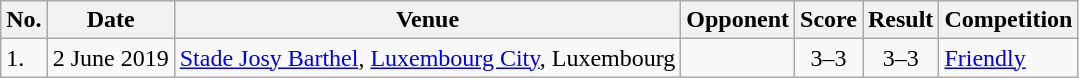<table class="wikitable">
<tr>
<th>No.</th>
<th>Date</th>
<th>Venue</th>
<th>Opponent</th>
<th>Score</th>
<th>Result</th>
<th>Competition</th>
</tr>
<tr>
<td>1.</td>
<td>2 June 2019</td>
<td><a href='#'>Stade Josy Barthel</a>, <a href='#'>Luxembourg City</a>, Luxembourg</td>
<td></td>
<td align=center>3–3</td>
<td align=center>3–3</td>
<td><a href='#'>Friendly</a></td>
</tr>
</table>
